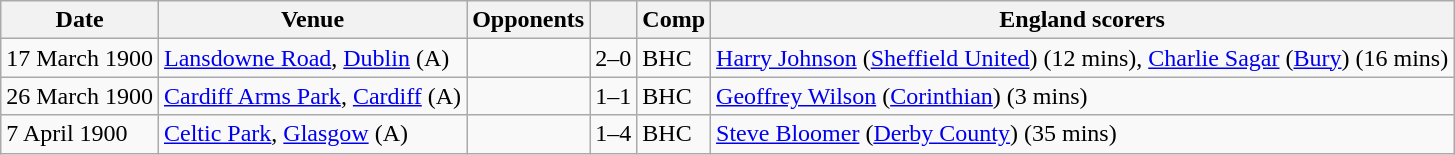<table class="wikitable">
<tr>
<th>Date</th>
<th>Venue</th>
<th>Opponents</th>
<th></th>
<th>Comp</th>
<th background: "lightblue;">England scorers</th>
</tr>
<tr>
<td>17 March 1900</td>
<td><a href='#'>Lansdowne Road</a>, <a href='#'>Dublin</a> (A)</td>
<td></td>
<td>2–0</td>
<td>BHC</td>
<td><a href='#'>Harry Johnson</a> (<a href='#'>Sheffield United</a>) (12 mins), <a href='#'>Charlie Sagar</a> (<a href='#'>Bury</a>) (16 mins)</td>
</tr>
<tr>
<td>26 March 1900</td>
<td><a href='#'>Cardiff Arms Park</a>, <a href='#'>Cardiff</a> (A)</td>
<td></td>
<td>1–1</td>
<td>BHC</td>
<td><a href='#'>Geoffrey Wilson</a> (<a href='#'>Corinthian</a>) (3 mins)</td>
</tr>
<tr>
<td>7 April 1900</td>
<td><a href='#'>Celtic Park</a>, <a href='#'>Glasgow</a> (A)</td>
<td></td>
<td>1–4</td>
<td>BHC</td>
<td><a href='#'>Steve Bloomer</a> (<a href='#'>Derby County</a>) (35 mins)</td>
</tr>
</table>
